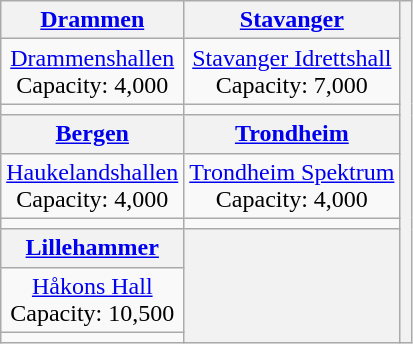<table class="wikitable" style="text-align:center;">
<tr>
<th><a href='#'>Drammen</a></th>
<th><a href='#'>Stavanger</a></th>
<th rowspan=9></th>
</tr>
<tr>
<td><a href='#'>Drammenshallen</a><br>Capacity: 4,000</td>
<td><a href='#'>Stavanger Idrettshall</a><br>Capacity: 7,000</td>
</tr>
<tr>
<td></td>
<td></td>
</tr>
<tr>
<th><a href='#'>Bergen</a></th>
<th><a href='#'>Trondheim</a></th>
</tr>
<tr>
<td><a href='#'>Haukelandshallen</a><br>Capacity: 4,000</td>
<td><a href='#'>Trondheim Spektrum</a><br>Capacity: 4,000</td>
</tr>
<tr>
<td></td>
<td></td>
</tr>
<tr>
<th><a href='#'>Lillehammer</a></th>
<th rowspan=3></th>
</tr>
<tr>
<td><a href='#'>Håkons Hall</a><br>Capacity: 10,500</td>
</tr>
<tr>
<td></td>
</tr>
</table>
